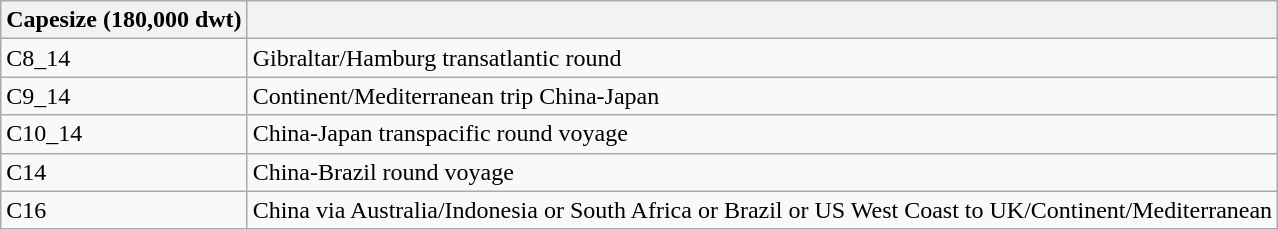<table class="wikitable">
<tr>
<th><strong>Capesize (180,000 dwt)</strong></th>
<th></th>
</tr>
<tr>
<td>C8_14</td>
<td>Gibraltar/Hamburg transatlantic round</td>
</tr>
<tr>
<td>C9_14</td>
<td>Continent/Mediterranean trip China-Japan</td>
</tr>
<tr>
<td>C10_14</td>
<td>China-Japan transpacific round voyage</td>
</tr>
<tr>
<td>C14</td>
<td>China-Brazil round voyage</td>
</tr>
<tr>
<td>C16</td>
<td>China via Australia/Indonesia or South Africa or Brazil or US West Coast to UK/Continent/Mediterranean</td>
</tr>
</table>
